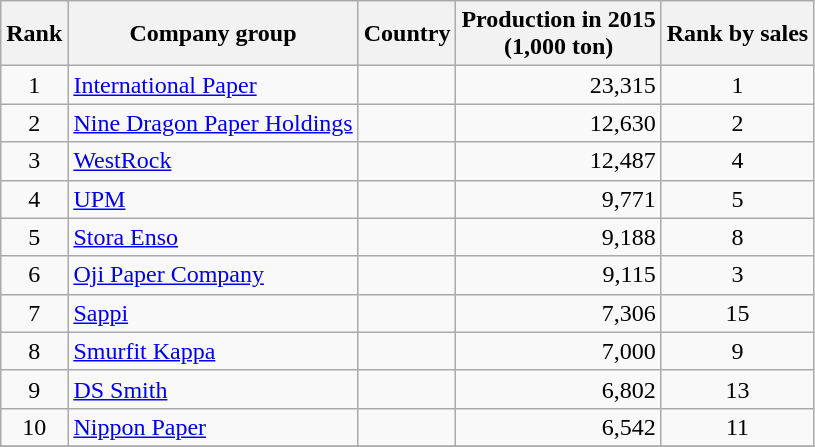<table class="wikitable sortable">
<tr>
<th>Rank</th>
<th>Company group</th>
<th>Country</th>
<th>Production in 2015<br>(1,000 ton)</th>
<th>Rank by sales</th>
</tr>
<tr>
<td align=center>1</td>
<td><a href='#'>International Paper</a></td>
<td></td>
<td align=right>23,315</td>
<td align="center">1</td>
</tr>
<tr>
<td align=center>2</td>
<td><a href='#'>Nine Dragon Paper Holdings</a></td>
<td></td>
<td align=right>12,630</td>
<td align="center">2</td>
</tr>
<tr>
<td align=center>3</td>
<td><a href='#'>WestRock</a></td>
<td></td>
<td align=right>12,487</td>
<td align="center">4</td>
</tr>
<tr>
<td align=center>4</td>
<td><a href='#'>UPM</a></td>
<td></td>
<td align=right>9,771</td>
<td align="center">5</td>
</tr>
<tr>
<td align=center>5</td>
<td><a href='#'>Stora Enso</a></td>
<td></td>
<td align=right>9,188</td>
<td align="center">8</td>
</tr>
<tr>
<td align=center>6</td>
<td><a href='#'>Oji Paper Company</a></td>
<td></td>
<td align=right>9,115</td>
<td align="center">3</td>
</tr>
<tr>
<td align=center>7</td>
<td><a href='#'>Sappi</a></td>
<td></td>
<td align=right>7,306</td>
<td align="center">15</td>
</tr>
<tr>
<td align=center>8</td>
<td><a href='#'>Smurfit Kappa</a></td>
<td></td>
<td align=right>7,000</td>
<td align="center">9</td>
</tr>
<tr>
<td align=center>9</td>
<td><a href='#'>DS Smith</a></td>
<td></td>
<td align=right>6,802</td>
<td align="center">13</td>
</tr>
<tr>
<td align=center>10</td>
<td><a href='#'>Nippon Paper</a></td>
<td></td>
<td align=right>6,542</td>
<td align="center">11</td>
</tr>
<tr>
</tr>
</table>
